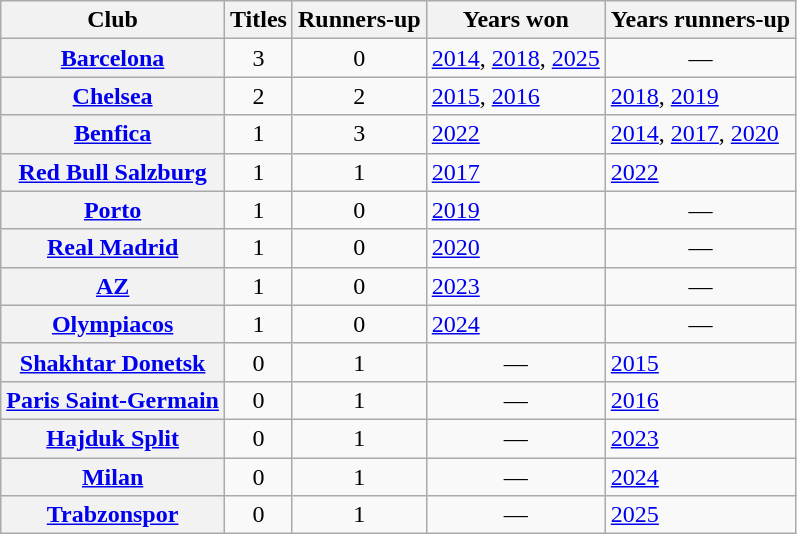<table class="wikitable plainrowheaders sortable">
<tr>
<th scope=col>Club</th>
<th scope=col>Titles</th>
<th scope=col>Runners-up</th>
<th scope=col class="unsortable">Years won</th>
<th scope=col class="unsortable">Years runners-up</th>
</tr>
<tr>
<th scope=row> <a href='#'>Barcelona</a></th>
<td align=center>3</td>
<td align=center>0</td>
<td><a href='#'>2014</a>, <a href='#'>2018</a>, <a href='#'>2025</a></td>
<td align=center>—</td>
</tr>
<tr>
<th scope=row> <a href='#'>Chelsea</a></th>
<td align=center>2</td>
<td align=center>2</td>
<td><a href='#'>2015</a>, <a href='#'>2016</a></td>
<td><a href='#'>2018</a>, <a href='#'>2019</a></td>
</tr>
<tr>
<th scope=row> <a href='#'>Benfica</a></th>
<td align=center>1</td>
<td align=center>3</td>
<td><a href='#'>2022</a></td>
<td><a href='#'>2014</a>, <a href='#'>2017</a>, <a href='#'>2020</a></td>
</tr>
<tr>
<th scope=row> <a href='#'>Red Bull Salzburg</a></th>
<td align=center>1</td>
<td align=center>1</td>
<td><a href='#'>2017</a></td>
<td><a href='#'>2022</a></td>
</tr>
<tr>
<th scope=row> <a href='#'>Porto</a></th>
<td align=center>1</td>
<td align=center>0</td>
<td><a href='#'>2019</a></td>
<td align=center>—</td>
</tr>
<tr>
<th scope=row> <a href='#'>Real Madrid</a></th>
<td align=center>1</td>
<td align=center>0</td>
<td><a href='#'>2020</a></td>
<td align=center>—</td>
</tr>
<tr>
<th scope=row> <a href='#'>AZ</a></th>
<td align=center>1</td>
<td align=center>0</td>
<td><a href='#'>2023</a></td>
<td align=center>—</td>
</tr>
<tr>
<th scope=row> <a href='#'>Olympiacos</a></th>
<td align=center>1</td>
<td align=center>0</td>
<td><a href='#'>2024</a></td>
<td align=center>—</td>
</tr>
<tr>
<th scope=row> <a href='#'>Shakhtar Donetsk</a></th>
<td align=center>0</td>
<td align=center>1</td>
<td align=center>—</td>
<td><a href='#'>2015</a></td>
</tr>
<tr>
<th scope=row> <a href='#'>Paris Saint-Germain</a></th>
<td align=center>0</td>
<td align=center>1</td>
<td align=center>—</td>
<td><a href='#'>2016</a></td>
</tr>
<tr>
<th scope=row> <a href='#'>Hajduk Split</a></th>
<td align=center>0</td>
<td align=center>1</td>
<td align=center>—</td>
<td><a href='#'>2023</a></td>
</tr>
<tr>
<th scope=row> <a href='#'>Milan</a></th>
<td align=center>0</td>
<td align=center>1</td>
<td align=center>—</td>
<td><a href='#'>2024</a></td>
</tr>
<tr>
<th scope=row> <a href='#'>Trabzonspor</a></th>
<td align=center>0</td>
<td align=center>1</td>
<td align=center>—</td>
<td><a href='#'>2025</a></td>
</tr>
</table>
